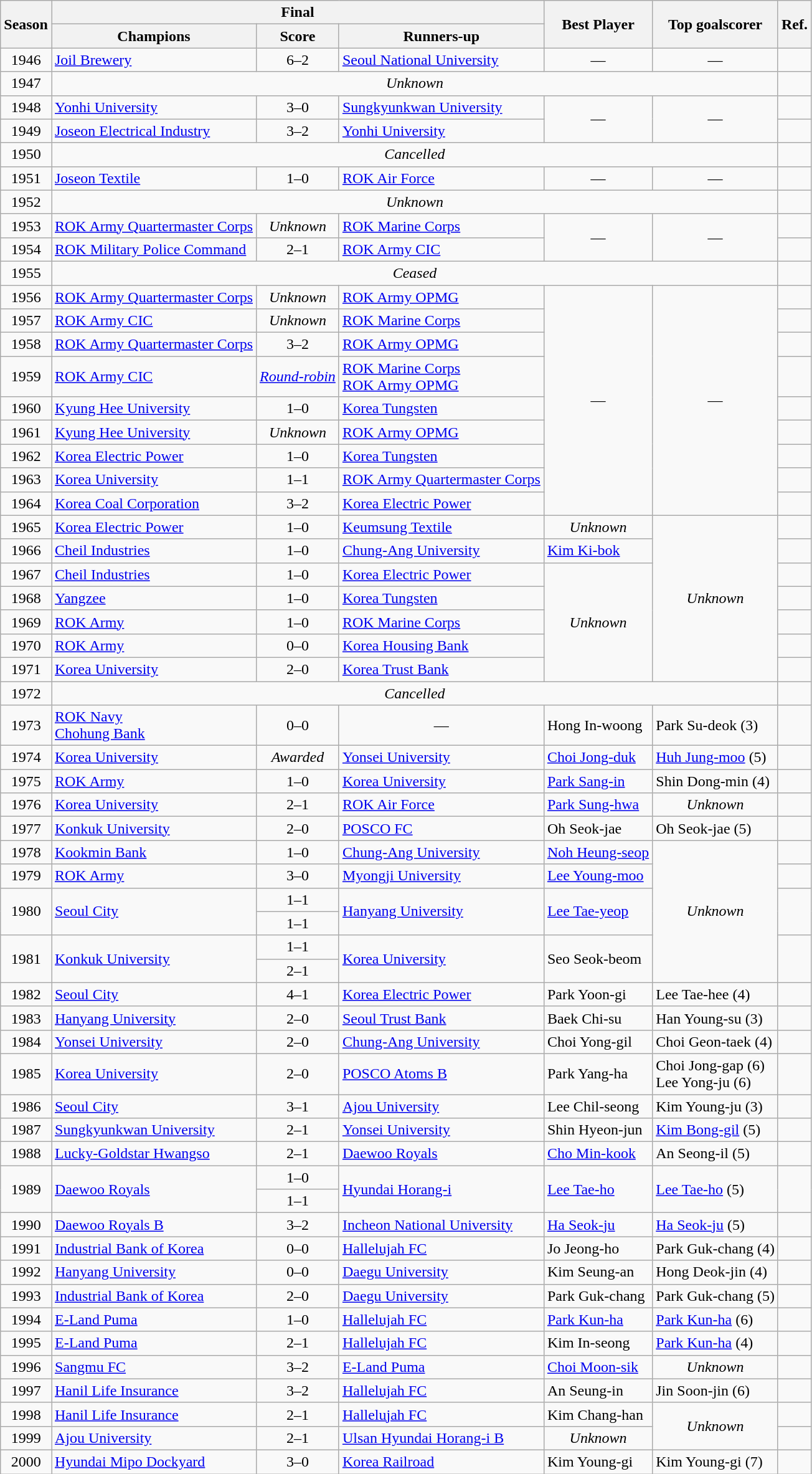<table class="wikitable">
<tr>
<th rowspan="2">Season</th>
<th colspan="3">Final</th>
<th rowspan="2">Best Player</th>
<th rowspan="2">Top goalscorer</th>
<th rowspan="2">Ref.</th>
</tr>
<tr>
<th>Champions</th>
<th>Score</th>
<th>Runners-up</th>
</tr>
<tr>
<td align="center">1946</td>
<td><a href='#'>Joil Brewery</a></td>
<td align="center">6–2</td>
<td><a href='#'>Seoul National University</a></td>
<td align="center">—</td>
<td align="center">—</td>
<td></td>
</tr>
<tr>
<td align="center">1947</td>
<td colspan="5" align="center"><em>Unknown</em></td>
<td></td>
</tr>
<tr>
<td align="center">1948</td>
<td><a href='#'>Yonhi University</a></td>
<td align="center">3–0</td>
<td><a href='#'>Sungkyunkwan University</a></td>
<td rowspan="2" align="center">—</td>
<td rowspan="2" align="center">—</td>
<td></td>
</tr>
<tr>
<td align="center">1949</td>
<td><a href='#'>Joseon Electrical Industry</a></td>
<td align="center">3–2</td>
<td><a href='#'>Yonhi University</a></td>
<td></td>
</tr>
<tr>
<td align="center">1950</td>
<td colspan="5" align="center"><em>Cancelled</em></td>
<td></td>
</tr>
<tr>
<td align="center">1951</td>
<td><a href='#'>Joseon Textile</a></td>
<td align="center">1–0</td>
<td><a href='#'>ROK Air Force</a></td>
<td align="center">—</td>
<td align="center">—</td>
<td></td>
</tr>
<tr>
<td align="center">1952</td>
<td colspan="5" align="center"><em>Unknown</em></td>
<td></td>
</tr>
<tr>
<td align="center">1953</td>
<td><a href='#'>ROK Army Quartermaster Corps</a></td>
<td align="center"><em>Unknown</em></td>
<td><a href='#'>ROK Marine Corps</a></td>
<td rowspan="2" align="center">—</td>
<td rowspan="2" align="center">—</td>
<td></td>
</tr>
<tr>
<td align="center">1954</td>
<td><a href='#'>ROK Military Police Command</a></td>
<td align="center">2–1</td>
<td><a href='#'>ROK Army CIC</a></td>
<td></td>
</tr>
<tr>
<td align="center">1955</td>
<td colspan="5" align="center"><em>Ceased</em></td>
<td></td>
</tr>
<tr>
<td align="center">1956</td>
<td><a href='#'>ROK Army Quartermaster Corps</a></td>
<td align="center"><em>Unknown</em></td>
<td><a href='#'>ROK Army OPMG</a></td>
<td rowspan="9" align="center">—</td>
<td rowspan="9" align="center">—</td>
<td></td>
</tr>
<tr>
<td align="center">1957</td>
<td><a href='#'>ROK Army CIC</a></td>
<td align="center"><em>Unknown</em></td>
<td><a href='#'>ROK Marine Corps</a></td>
<td></td>
</tr>
<tr>
<td align="center">1958</td>
<td><a href='#'>ROK Army Quartermaster Corps</a></td>
<td align="center">3–2 </td>
<td><a href='#'>ROK Army OPMG</a></td>
<td></td>
</tr>
<tr>
<td align="center">1959</td>
<td><a href='#'>ROK Army CIC</a></td>
<td align="center"><em><a href='#'>Round-robin</a></em></td>
<td><a href='#'>ROK Marine Corps</a><br><a href='#'>ROK Army OPMG</a></td>
<td></td>
</tr>
<tr>
<td align="center">1960</td>
<td><a href='#'>Kyung Hee University</a></td>
<td align="center">1–0 </td>
<td><a href='#'>Korea Tungsten</a></td>
<td></td>
</tr>
<tr>
<td align="center">1961</td>
<td><a href='#'>Kyung Hee University</a></td>
<td align="center"><em>Unknown</em></td>
<td><a href='#'>ROK Army OPMG</a></td>
<td></td>
</tr>
<tr>
<td align="center">1962</td>
<td><a href='#'>Korea Electric Power</a></td>
<td align="center">1–0 </td>
<td><a href='#'>Korea Tungsten</a></td>
<td></td>
</tr>
<tr>
<td align="center">1963</td>
<td><a href='#'>Korea University</a></td>
<td align="center">1–1 </td>
<td><a href='#'>ROK Army Quartermaster Corps</a></td>
<td></td>
</tr>
<tr>
<td align="center">1964</td>
<td><a href='#'>Korea Coal Corporation</a></td>
<td align="center">3–2</td>
<td><a href='#'>Korea Electric Power</a></td>
<td></td>
</tr>
<tr>
<td align="center">1965</td>
<td><a href='#'>Korea Electric Power</a></td>
<td align="center">1–0</td>
<td><a href='#'>Keumsung Textile</a></td>
<td align="center"><em>Unknown</em></td>
<td rowspan="7" align="center"><em>Unknown</em></td>
<td></td>
</tr>
<tr>
<td align="center">1966</td>
<td><a href='#'>Cheil Industries</a></td>
<td align="center">1–0</td>
<td><a href='#'>Chung-Ang University</a></td>
<td><a href='#'>Kim Ki-bok</a></td>
<td></td>
</tr>
<tr>
<td align="center">1967</td>
<td><a href='#'>Cheil Industries</a></td>
<td align="center">1–0</td>
<td><a href='#'>Korea Electric Power</a></td>
<td rowspan="5" align="center"><em>Unknown</em></td>
<td></td>
</tr>
<tr>
<td align="center">1968</td>
<td><a href='#'>Yangzee</a></td>
<td align="center">1–0 </td>
<td><a href='#'>Korea Tungsten</a></td>
<td></td>
</tr>
<tr>
<td align="center">1969</td>
<td><a href='#'>ROK Army</a></td>
<td align="center">1–0</td>
<td><a href='#'>ROK Marine Corps</a></td>
<td></td>
</tr>
<tr>
<td align="center">1970</td>
<td><a href='#'>ROK Army</a></td>
<td align="center">0–0 <br></td>
<td><a href='#'>Korea Housing Bank</a></td>
<td></td>
</tr>
<tr>
<td align="center">1971</td>
<td><a href='#'>Korea University</a></td>
<td align="center">2–0</td>
<td><a href='#'>Korea Trust Bank</a></td>
<td></td>
</tr>
<tr>
<td align="center">1972</td>
<td colspan="5" align="center"><em>Cancelled</em></td>
<td></td>
</tr>
<tr>
<td align="center">1973</td>
<td><a href='#'>ROK Navy</a><br><a href='#'>Chohung Bank</a></td>
<td align="center">0–0 </td>
<td align="center">—</td>
<td>Hong In-woong</td>
<td>Park Su-deok (3)</td>
<td></td>
</tr>
<tr>
<td align="center">1974</td>
<td><a href='#'>Korea University</a></td>
<td align="center"><em>Awarded</em></td>
<td><a href='#'>Yonsei University</a></td>
<td><a href='#'>Choi Jong-duk</a></td>
<td><a href='#'>Huh Jung-moo</a> (5)</td>
<td></td>
</tr>
<tr>
<td align="center">1975</td>
<td><a href='#'>ROK Army</a></td>
<td align="center">1–0</td>
<td><a href='#'>Korea University</a></td>
<td><a href='#'>Park Sang-in</a></td>
<td>Shin Dong-min (4)</td>
<td></td>
</tr>
<tr>
<td align="center">1976</td>
<td><a href='#'>Korea University</a></td>
<td align="center">2–1 </td>
<td><a href='#'>ROK Air Force</a></td>
<td><a href='#'>Park Sung-hwa</a></td>
<td align="center"><em>Unknown</em></td>
<td></td>
</tr>
<tr>
<td align="center">1977</td>
<td><a href='#'>Konkuk University</a></td>
<td align="center">2–0</td>
<td><a href='#'>POSCO FC</a></td>
<td>Oh Seok-jae</td>
<td>Oh Seok-jae (5)</td>
<td></td>
</tr>
<tr>
<td align="center">1978</td>
<td><a href='#'>Kookmin Bank</a></td>
<td align="center">1–0</td>
<td><a href='#'>Chung-Ang University</a></td>
<td><a href='#'>Noh Heung-seop</a></td>
<td rowspan="6" align="center"><em>Unknown</em></td>
<td></td>
</tr>
<tr>
<td align="center">1979</td>
<td><a href='#'>ROK Army</a></td>
<td align="center">3–0</td>
<td><a href='#'>Myongji University</a></td>
<td><a href='#'>Lee Young-moo</a></td>
<td></td>
</tr>
<tr>
<td align="center" rowspan="2">1980</td>
<td rowspan="2"><a href='#'>Seoul City</a></td>
<td align="center">1–1 </td>
<td rowspan="2"><a href='#'>Hanyang University</a></td>
<td rowspan="2"><a href='#'>Lee Tae-yeop</a></td>
<td rowspan="2"></td>
</tr>
<tr>
<td align="center">1–1 <br></td>
</tr>
<tr>
<td align="center" rowspan="2">1981</td>
<td rowspan="2"><a href='#'>Konkuk University</a></td>
<td align="center">1–1 </td>
<td rowspan="2"><a href='#'>Korea University</a></td>
<td rowspan="2">Seo Seok-beom</td>
<td rowspan="2"></td>
</tr>
<tr>
<td align="center">2–1</td>
</tr>
<tr>
<td align="center">1982</td>
<td><a href='#'>Seoul City</a></td>
<td align="center">4–1</td>
<td><a href='#'>Korea Electric Power</a></td>
<td>Park Yoon-gi</td>
<td>Lee Tae-hee (4)</td>
<td></td>
</tr>
<tr>
<td align="center">1983</td>
<td><a href='#'>Hanyang University</a></td>
<td align="center">2–0</td>
<td><a href='#'>Seoul Trust Bank</a></td>
<td>Baek Chi-su</td>
<td>Han Young-su (3)</td>
<td></td>
</tr>
<tr>
<td align="center">1984</td>
<td><a href='#'>Yonsei University</a></td>
<td align="center">2–0</td>
<td><a href='#'>Chung-Ang University</a></td>
<td>Choi Yong-gil</td>
<td>Choi Geon-taek (4)</td>
<td></td>
</tr>
<tr>
<td align="center">1985</td>
<td><a href='#'>Korea University</a></td>
<td align="center">2–0</td>
<td><a href='#'>POSCO Atoms B</a></td>
<td>Park Yang-ha</td>
<td>Choi Jong-gap (6)<br>Lee Yong-ju (6)</td>
<td></td>
</tr>
<tr>
<td align="center">1986</td>
<td><a href='#'>Seoul City</a></td>
<td align="center">3–1</td>
<td><a href='#'>Ajou University</a></td>
<td>Lee Chil-seong</td>
<td>Kim Young-ju (3)</td>
<td></td>
</tr>
<tr>
<td align="center">1987</td>
<td><a href='#'>Sungkyunkwan University</a></td>
<td align="center">2–1</td>
<td><a href='#'>Yonsei University</a></td>
<td>Shin Hyeon-jun</td>
<td><a href='#'>Kim Bong-gil</a> (5)</td>
<td></td>
</tr>
<tr>
<td align="center">1988</td>
<td><a href='#'>Lucky-Goldstar Hwangso</a></td>
<td align="center">2–1</td>
<td><a href='#'>Daewoo Royals</a></td>
<td><a href='#'>Cho Min-kook</a></td>
<td>An Seong-il (5)</td>
<td></td>
</tr>
<tr>
<td align="center" rowspan="2">1989</td>
<td rowspan="2"><a href='#'>Daewoo Royals</a></td>
<td align="center">1–0</td>
<td rowspan="2"><a href='#'>Hyundai Horang-i</a></td>
<td rowspan="2"><a href='#'>Lee Tae-ho</a></td>
<td rowspan="2"><a href='#'>Lee Tae-ho</a> (5)</td>
<td rowspan="2"></td>
</tr>
<tr>
<td align="center">1–1</td>
</tr>
<tr>
<td align="center">1990</td>
<td><a href='#'>Daewoo Royals B</a></td>
<td align="center">3–2</td>
<td><a href='#'>Incheon National University</a></td>
<td><a href='#'>Ha Seok-ju</a></td>
<td><a href='#'>Ha Seok-ju</a> (5)</td>
<td></td>
</tr>
<tr>
<td align="center">1991</td>
<td><a href='#'>Industrial Bank of Korea</a></td>
<td align="center">0–0 <br></td>
<td><a href='#'>Hallelujah FC</a></td>
<td>Jo Jeong-ho</td>
<td>Park Guk-chang (4)</td>
<td></td>
</tr>
<tr>
<td align="center">1992</td>
<td><a href='#'>Hanyang University</a></td>
<td align="center">0–0 <br></td>
<td><a href='#'>Daegu University</a></td>
<td>Kim Seung-an</td>
<td>Hong Deok-jin (4)</td>
<td></td>
</tr>
<tr>
<td align="center">1993</td>
<td><a href='#'>Industrial Bank of Korea</a></td>
<td align="center">2–0</td>
<td><a href='#'>Daegu University</a></td>
<td>Park Guk-chang</td>
<td>Park Guk-chang (5)</td>
<td></td>
</tr>
<tr>
<td align="center">1994</td>
<td><a href='#'>E-Land Puma</a></td>
<td align="center">1–0</td>
<td><a href='#'>Hallelujah FC</a></td>
<td><a href='#'>Park Kun-ha</a></td>
<td><a href='#'>Park Kun-ha</a> (6)</td>
<td></td>
</tr>
<tr>
<td align="center">1995</td>
<td><a href='#'>E-Land Puma</a></td>
<td align="center">2–1</td>
<td><a href='#'>Hallelujah FC</a></td>
<td>Kim In-seong</td>
<td><a href='#'>Park Kun-ha</a> (4)</td>
<td></td>
</tr>
<tr>
<td align="center">1996</td>
<td><a href='#'>Sangmu FC</a></td>
<td align="center">3–2</td>
<td><a href='#'>E-Land Puma</a></td>
<td><a href='#'>Choi Moon-sik</a></td>
<td align="center"><em>Unknown</em></td>
<td></td>
</tr>
<tr>
<td align="center">1997</td>
<td><a href='#'>Hanil Life Insurance</a></td>
<td align="center">3–2 </td>
<td><a href='#'>Hallelujah FC</a></td>
<td>An Seung-in</td>
<td>Jin Soon-jin (6)</td>
<td></td>
</tr>
<tr>
<td align="center">1998</td>
<td><a href='#'>Hanil Life Insurance</a></td>
<td align="center">2–1</td>
<td><a href='#'>Hallelujah FC</a></td>
<td>Kim Chang-han</td>
<td rowspan="2" align="center"><em>Unknown</em></td>
<td></td>
</tr>
<tr>
<td align="center">1999</td>
<td><a href='#'>Ajou University</a></td>
<td align="center">2–1 </td>
<td><a href='#'>Ulsan Hyundai Horang-i B</a></td>
<td align="center"><em>Unknown</em></td>
<td></td>
</tr>
<tr>
<td align="center">2000</td>
<td><a href='#'>Hyundai Mipo Dockyard</a></td>
<td align="center">3–0</td>
<td><a href='#'>Korea Railroad</a></td>
<td>Kim Young-gi</td>
<td>Kim Young-gi (7)</td>
<td></td>
</tr>
</table>
